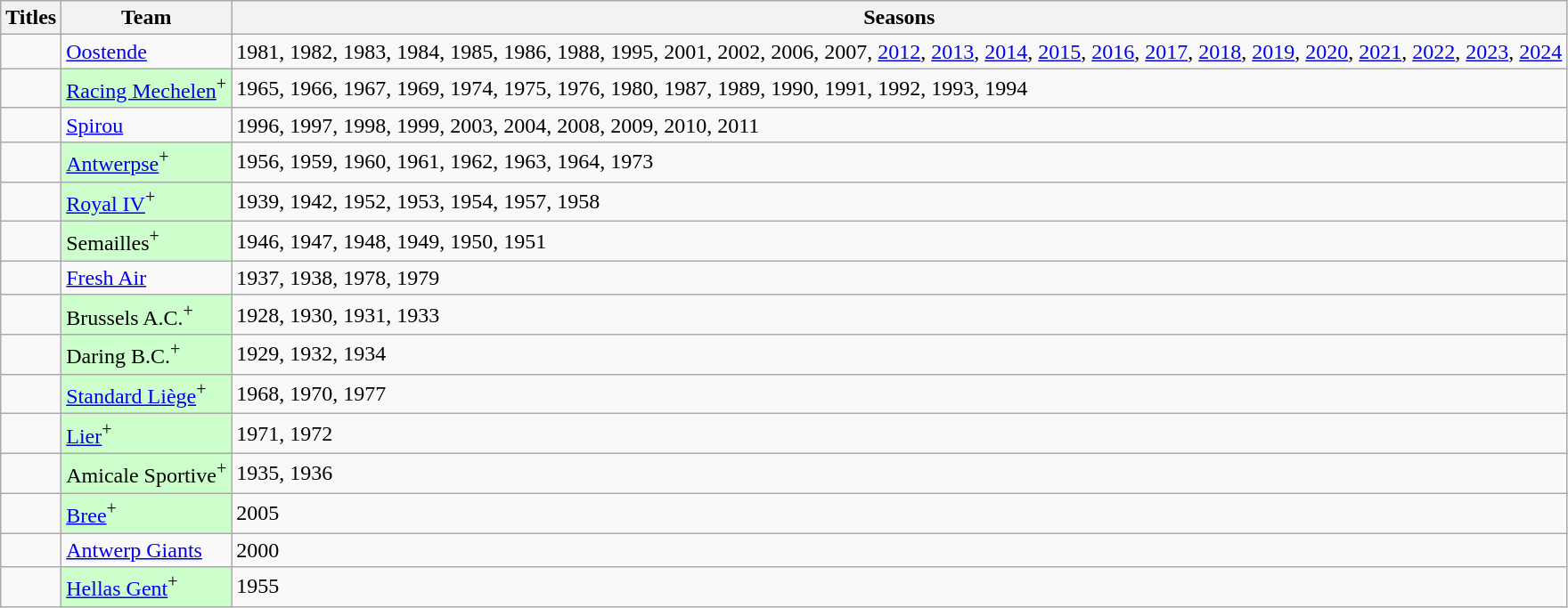<table class="wikitable sortable">
<tr>
<th>Titles</th>
<th>Team</th>
<th>Seasons</th>
</tr>
<tr>
<td></td>
<td><a href='#'>Oostende</a></td>
<td>1981, 1982, 1983, 1984, 1985, 1986, 1988, 1995, 2001, 2002, 2006, 2007, <a href='#'>2012</a>, <a href='#'>2013</a>, <a href='#'>2014</a>, <a href='#'>2015</a>, <a href='#'>2016</a>, <a href='#'>2017</a>, <a href='#'>2018</a>, <a href='#'>2019</a>, <a href='#'>2020</a>, <a href='#'>2021</a>, <a href='#'>2022</a>, <a href='#'>2023</a>, <a href='#'>2024</a></td>
</tr>
<tr>
<td></td>
<td style="background-color:#CCFFCC;"><a href='#'>Racing Mechelen</a><sup>+</sup></td>
<td>1965, 1966, 1967, 1969, 1974, 1975, 1976, 1980, 1987, 1989, 1990, 1991, 1992, 1993, 1994</td>
</tr>
<tr>
<td></td>
<td><a href='#'>Spirou</a></td>
<td>1996, 1997, 1998, 1999, 2003, 2004, 2008, 2009, 2010, 2011</td>
</tr>
<tr>
<td></td>
<td style="background-color:#CCFFCC;"><a href='#'>Antwerpse</a><sup>+</sup></td>
<td>1956, 1959, 1960, 1961, 1962, 1963, 1964, 1973</td>
</tr>
<tr>
<td></td>
<td style="background-color:#CCFFCC;"><a href='#'>Royal IV</a><sup>+</sup></td>
<td>1939, 1942, 1952, 1953, 1954, 1957, 1958</td>
</tr>
<tr>
<td></td>
<td style="background-color:#CCFFCC;">Semailles<sup>+</sup></td>
<td>1946, 1947, 1948, 1949, 1950, 1951</td>
</tr>
<tr>
<td></td>
<td><a href='#'>Fresh Air</a></td>
<td>1937, 1938, 1978, 1979</td>
</tr>
<tr>
<td></td>
<td style="background-color:#CCFFCC;">Brussels A.C.<sup>+</sup></td>
<td>1928, 1930, 1931, 1933</td>
</tr>
<tr>
<td></td>
<td style="background-color:#CCFFCC;">Daring B.C.<sup>+</sup></td>
<td>1929, 1932, 1934</td>
</tr>
<tr>
<td></td>
<td style="background-color:#CCFFCC;"><a href='#'>Standard Liège</a><sup>+</sup></td>
<td>1968, 1970, 1977</td>
</tr>
<tr>
<td></td>
<td style="background-color:#CCFFCC;"><a href='#'>Lier</a><sup>+</sup></td>
<td>1971, 1972</td>
</tr>
<tr>
<td></td>
<td style="background-color:#CCFFCC;">Amicale Sportive<sup>+</sup></td>
<td>1935, 1936</td>
</tr>
<tr>
<td></td>
<td style="background-color:#CCFFCC;"><a href='#'>Bree</a><sup>+</sup></td>
<td>2005</td>
</tr>
<tr>
<td></td>
<td><a href='#'>Antwerp Giants</a></td>
<td>2000</td>
</tr>
<tr>
<td></td>
<td style="background-color:#CCFFCC;"><a href='#'>Hellas Gent</a><sup>+</sup></td>
<td>1955</td>
</tr>
</table>
